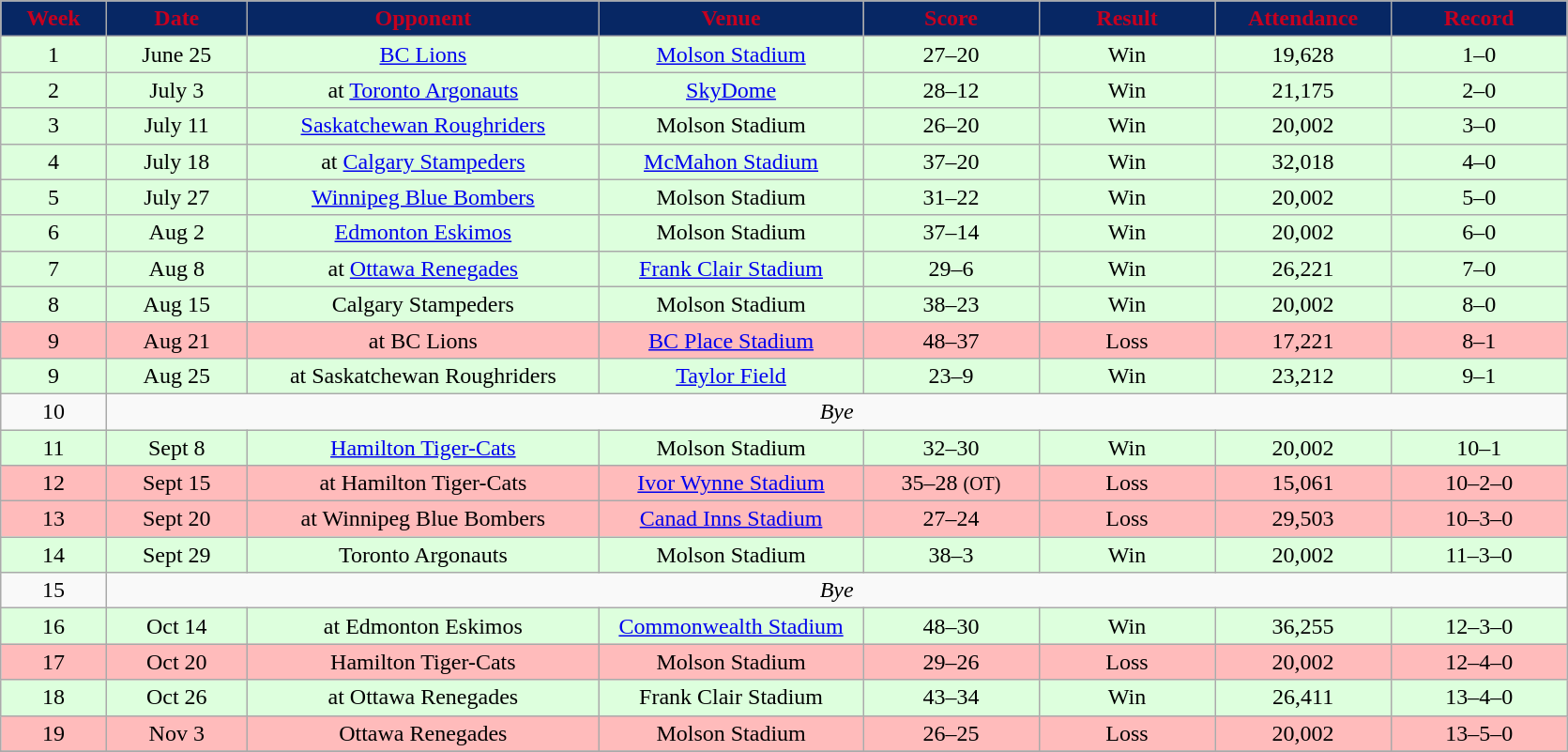<table class="wikitable sortable sortable" style="font-size: 100%; text-align: center;">
<tr>
<th style="background:#072764;color:#c6011f;" width="6%">Week</th>
<th style="background:#072764;color:#c6011f;" width="8%">Date</th>
<th style="background:#072764;color:#c6011f;" width="20%">Opponent</th>
<th style="background:#072764;color:#c6011f;" width="15%">Venue</th>
<th style="background:#072764;color:#c6011f;" width="10%">Score</th>
<th style="background:#072764;color:#c6011f;" width="10%">Result</th>
<th style="background:#072764;color:#c6011f;" width="10%">Attendance</th>
<th style="background:#072764;color:#c6011f;" width="10%">Record</th>
</tr>
<tr bgcolor="ddffdd">
<td>1</td>
<td>June 25</td>
<td><a href='#'>BC Lions</a></td>
<td><a href='#'>Molson Stadium</a></td>
<td>27–20</td>
<td>Win</td>
<td>19,628</td>
<td>1–0</td>
</tr>
<tr bgcolor="ddffdd">
<td>2</td>
<td>July 3</td>
<td>at <a href='#'>Toronto Argonauts</a></td>
<td><a href='#'>SkyDome</a></td>
<td>28–12</td>
<td>Win</td>
<td>21,175</td>
<td>2–0</td>
</tr>
<tr bgcolor="ddffdd">
<td>3</td>
<td>July 11</td>
<td><a href='#'>Saskatchewan Roughriders</a></td>
<td>Molson Stadium</td>
<td>26–20</td>
<td>Win</td>
<td>20,002</td>
<td>3–0</td>
</tr>
<tr bgcolor="ddffdd">
<td>4</td>
<td>July 18</td>
<td>at <a href='#'>Calgary Stampeders</a></td>
<td><a href='#'>McMahon Stadium</a></td>
<td>37–20</td>
<td>Win</td>
<td>32,018</td>
<td>4–0</td>
</tr>
<tr bgcolor="ddffdd">
<td>5</td>
<td>July 27</td>
<td><a href='#'>Winnipeg Blue Bombers</a></td>
<td>Molson Stadium</td>
<td>31–22</td>
<td>Win</td>
<td>20,002</td>
<td>5–0</td>
</tr>
<tr bgcolor="ddffdd">
<td>6</td>
<td>Aug 2</td>
<td><a href='#'>Edmonton Eskimos</a></td>
<td>Molson Stadium</td>
<td>37–14</td>
<td>Win</td>
<td>20,002</td>
<td>6–0</td>
</tr>
<tr bgcolor="ddffdd">
<td>7</td>
<td>Aug 8</td>
<td>at <a href='#'>Ottawa Renegades</a></td>
<td><a href='#'>Frank Clair Stadium</a></td>
<td>29–6</td>
<td>Win</td>
<td>26,221</td>
<td>7–0</td>
</tr>
<tr bgcolor="ddffdd">
<td>8</td>
<td>Aug 15</td>
<td>Calgary Stampeders</td>
<td>Molson Stadium</td>
<td>38–23</td>
<td>Win</td>
<td>20,002</td>
<td>8–0</td>
</tr>
<tr bgcolor="ffbbbb">
<td>9</td>
<td>Aug 21</td>
<td>at BC Lions</td>
<td><a href='#'>BC Place Stadium</a></td>
<td>48–37</td>
<td>Loss</td>
<td>17,221</td>
<td>8–1</td>
</tr>
<tr bgcolor="ddffdd">
<td>9</td>
<td>Aug 25</td>
<td>at Saskatchewan Roughriders</td>
<td><a href='#'>Taylor Field</a></td>
<td>23–9</td>
<td>Win</td>
<td>23,212</td>
<td>9–1</td>
</tr>
<tr align="center">
<td>10</td>
<td colSpan=56 align="center"><em>Bye</em></td>
</tr>
<tr bgcolor="ddffdd">
<td>11</td>
<td>Sept 8</td>
<td><a href='#'>Hamilton Tiger-Cats</a></td>
<td>Molson Stadium</td>
<td>32–30</td>
<td>Win</td>
<td>20,002</td>
<td>10–1</td>
</tr>
<tr bgcolor="ffbbbb">
<td>12</td>
<td>Sept 15</td>
<td>at Hamilton Tiger-Cats</td>
<td><a href='#'>Ivor Wynne Stadium</a></td>
<td>35–28 <small> (OT) </small></td>
<td>Loss</td>
<td>15,061</td>
<td>10–2–0</td>
</tr>
<tr bgcolor="ffbbbb">
<td>13</td>
<td>Sept 20</td>
<td>at Winnipeg Blue Bombers</td>
<td><a href='#'>Canad Inns Stadium</a></td>
<td>27–24</td>
<td>Loss</td>
<td>29,503</td>
<td>10–3–0</td>
</tr>
<tr bgcolor="ddffdd">
<td>14</td>
<td>Sept 29</td>
<td>Toronto Argonauts</td>
<td>Molson Stadium</td>
<td>38–3</td>
<td>Win</td>
<td>20,002</td>
<td>11–3–0</td>
</tr>
<tr align="center">
<td>15</td>
<td colSpan=56 align="center"><em>Bye</em></td>
</tr>
<tr bgcolor="ddffdd">
<td>16</td>
<td>Oct 14</td>
<td>at Edmonton Eskimos</td>
<td><a href='#'>Commonwealth Stadium</a></td>
<td>48–30</td>
<td>Win</td>
<td>36,255</td>
<td>12–3–0</td>
</tr>
<tr bgcolor="ffbbbb">
<td>17</td>
<td>Oct 20</td>
<td>Hamilton Tiger-Cats</td>
<td>Molson Stadium</td>
<td>29–26</td>
<td>Loss</td>
<td>20,002</td>
<td>12–4–0</td>
</tr>
<tr bgcolor="ddffdd">
<td>18</td>
<td>Oct 26</td>
<td>at Ottawa Renegades</td>
<td>Frank Clair Stadium</td>
<td>43–34</td>
<td>Win</td>
<td>26,411</td>
<td>13–4–0</td>
</tr>
<tr bgcolor="ffbbbb">
<td>19</td>
<td>Nov 3</td>
<td>Ottawa Renegades</td>
<td>Molson Stadium</td>
<td>26–25</td>
<td>Loss</td>
<td>20,002</td>
<td>13–5–0</td>
</tr>
<tr>
</tr>
</table>
